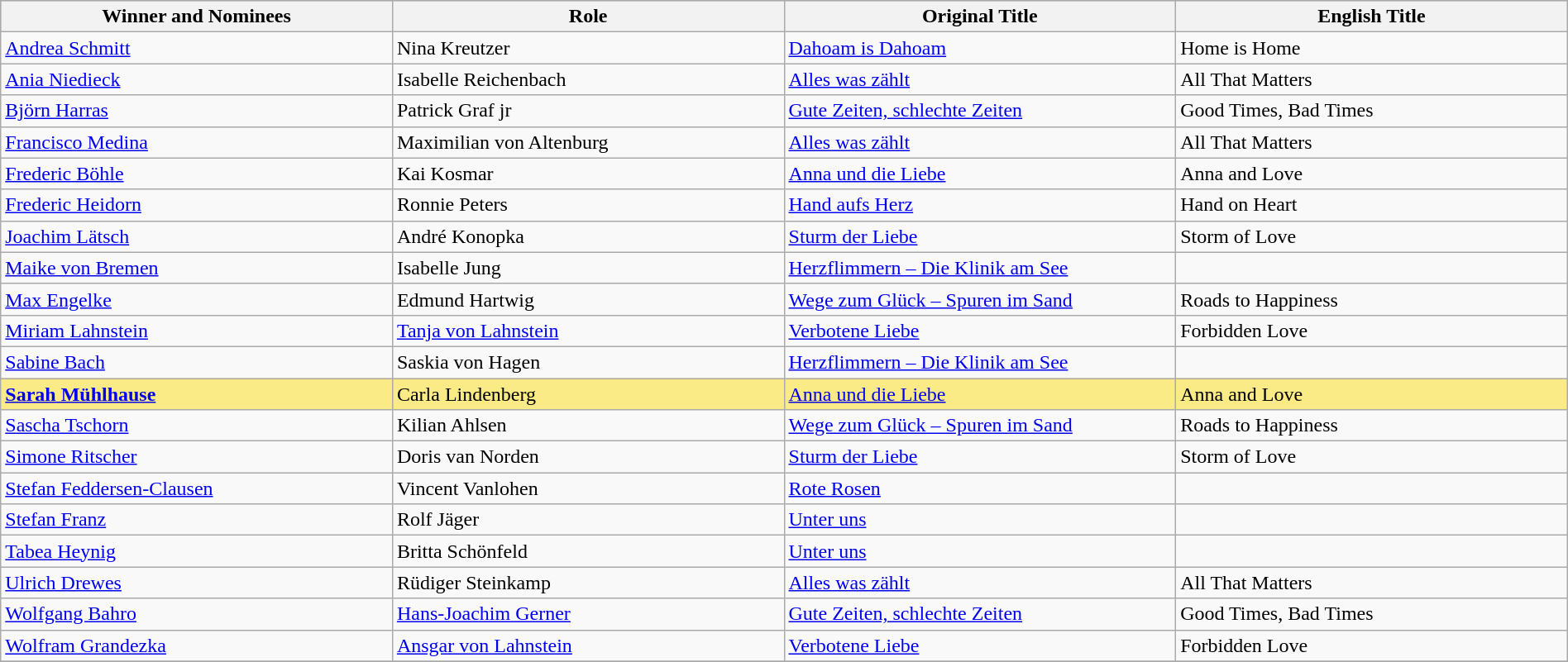<table class="wikitable" width="100%">
<tr bgcolor="#bebebe">
<th width="25%">Winner and Nominees</th>
<th width="25%">Role</th>
<th width="25%">Original Title</th>
<th width="25%">English Title</th>
</tr>
<tr>
<td><a href='#'>Andrea Schmitt</a></td>
<td>Nina Kreutzer</td>
<td><a href='#'>Dahoam is Dahoam</a></td>
<td>Home is Home</td>
</tr>
<tr>
<td><a href='#'>Ania Niedieck</a></td>
<td>Isabelle Reichenbach</td>
<td><a href='#'>Alles was zählt</a></td>
<td>All That Matters</td>
</tr>
<tr>
<td><a href='#'>Björn Harras</a></td>
<td>Patrick Graf jr</td>
<td><a href='#'>Gute Zeiten, schlechte Zeiten</a></td>
<td>Good Times, Bad Times</td>
</tr>
<tr>
<td><a href='#'>Francisco Medina</a></td>
<td>Maximilian von Altenburg</td>
<td><a href='#'>Alles was zählt</a></td>
<td>All That Matters</td>
</tr>
<tr>
<td><a href='#'>Frederic Böhle</a></td>
<td>Kai Kosmar</td>
<td><a href='#'>Anna und die Liebe</a></td>
<td>Anna and Love</td>
</tr>
<tr>
<td><a href='#'>Frederic Heidorn</a></td>
<td>Ronnie Peters</td>
<td><a href='#'>Hand aufs Herz</a></td>
<td>Hand on Heart</td>
</tr>
<tr>
<td><a href='#'>Joachim Lätsch</a></td>
<td>André Konopka</td>
<td><a href='#'>Sturm der Liebe</a></td>
<td>Storm of Love</td>
</tr>
<tr>
<td><a href='#'>Maike von Bremen</a></td>
<td>Isabelle Jung</td>
<td><a href='#'>Herzflimmern – Die Klinik am See</a></td>
<td></td>
</tr>
<tr>
<td><a href='#'>Max Engelke</a></td>
<td>Edmund Hartwig</td>
<td><a href='#'>Wege zum Glück – Spuren im Sand</a></td>
<td>Roads to Happiness</td>
</tr>
<tr>
<td><a href='#'>Miriam Lahnstein</a></td>
<td><a href='#'>Tanja von Lahnstein</a></td>
<td><a href='#'>Verbotene Liebe</a></td>
<td>Forbidden Love</td>
</tr>
<tr>
<td><a href='#'>Sabine Bach</a></td>
<td>Saskia von Hagen</td>
<td><a href='#'>Herzflimmern – Die Klinik am See</a></td>
<td></td>
</tr>
<tr style="background:#FAEB86">
<td><strong><a href='#'>Sarah Mühlhause</a></strong></td>
<td>Carla Lindenberg</td>
<td><a href='#'>Anna und die Liebe</a></td>
<td>Anna and Love</td>
</tr>
<tr>
<td><a href='#'>Sascha Tschorn</a></td>
<td>Kilian Ahlsen</td>
<td><a href='#'>Wege zum Glück – Spuren im Sand</a></td>
<td>Roads to Happiness</td>
</tr>
<tr>
<td><a href='#'>Simone Ritscher</a></td>
<td>Doris van Norden</td>
<td><a href='#'>Sturm der Liebe</a></td>
<td>Storm of Love</td>
</tr>
<tr>
<td><a href='#'>Stefan Feddersen-Clausen</a></td>
<td>Vincent Vanlohen</td>
<td><a href='#'>Rote Rosen</a></td>
<td></td>
</tr>
<tr>
<td><a href='#'>Stefan Franz</a></td>
<td>Rolf Jäger</td>
<td><a href='#'>Unter uns</a></td>
<td></td>
</tr>
<tr>
<td><a href='#'>Tabea Heynig</a></td>
<td>Britta Schönfeld</td>
<td><a href='#'>Unter uns</a></td>
<td></td>
</tr>
<tr>
<td><a href='#'>Ulrich Drewes</a></td>
<td>Rüdiger Steinkamp</td>
<td><a href='#'>Alles was zählt</a></td>
<td>All That Matters</td>
</tr>
<tr>
<td><a href='#'>Wolfgang Bahro</a></td>
<td><a href='#'>Hans-Joachim Gerner</a></td>
<td><a href='#'>Gute Zeiten, schlechte Zeiten</a></td>
<td>Good Times, Bad Times</td>
</tr>
<tr>
<td><a href='#'>Wolfram Grandezka</a></td>
<td><a href='#'>Ansgar von Lahnstein</a></td>
<td><a href='#'>Verbotene Liebe</a></td>
<td>Forbidden Love</td>
</tr>
<tr>
</tr>
</table>
